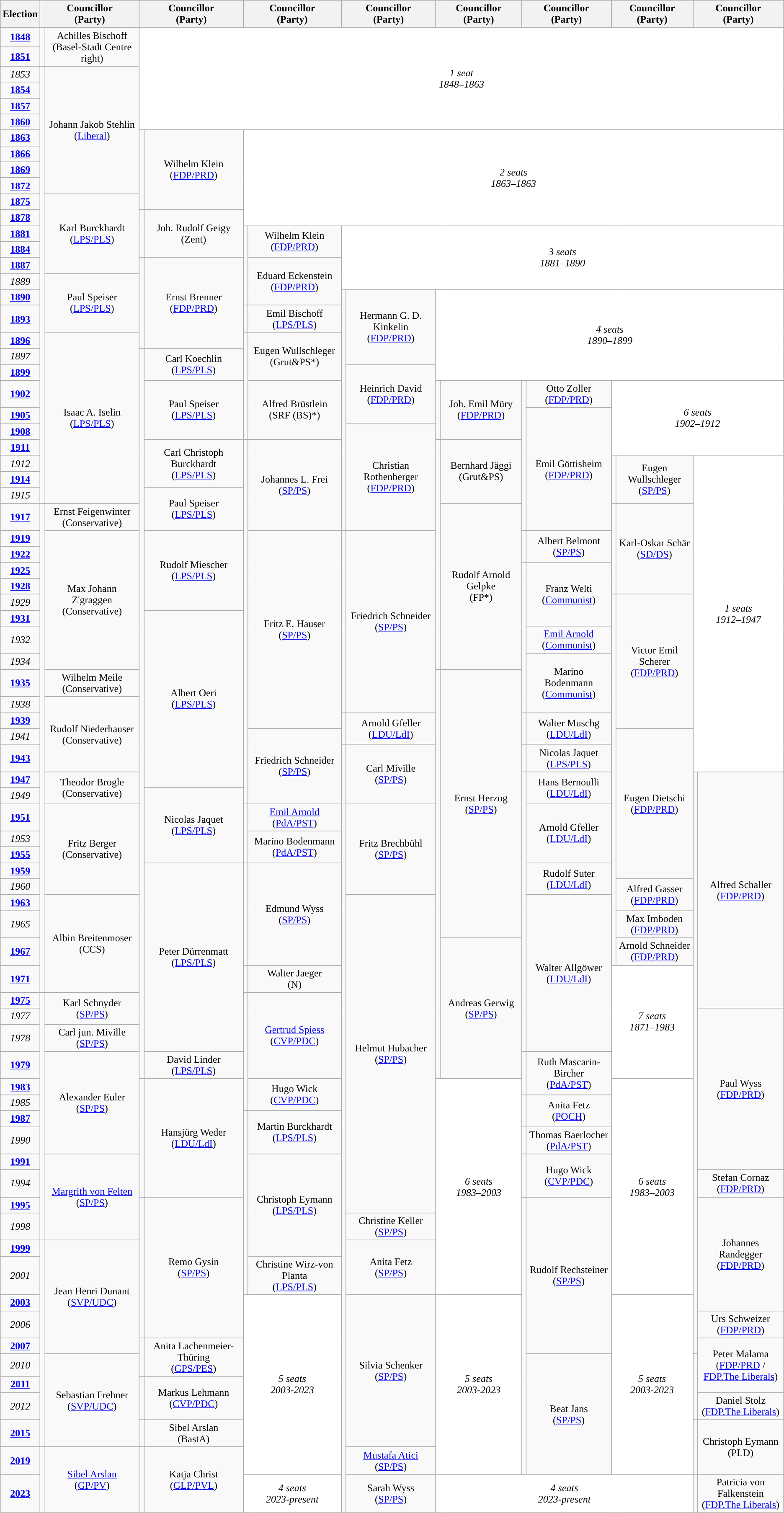<table class="wikitable" style="text-align:center">
<tr>
<th>Election</th>
<th colspan=2>Councillor<br>(Party)</th>
<th colspan=2>Councillor<br>(Party)</th>
<th colspan=2>Councillor<br>(Party)</th>
<th colspan=2>Councillor<br>(Party)</th>
<th colspan=2>Councillor<br>(Party)</th>
<th colspan=2>Councillor<br>(Party)</th>
<th colspan=2>Councillor<br>(Party)</th>
<th colspan=2>Councillor<br>(Party)</th>
</tr>
<tr>
<td><strong><a href='#'>1848</a></strong></td>
<td rowspan=2; style="background-color: "></td>
<td rowspan=2>Achilles Bischoff<br>(Basel-Stadt Centre right)</td>
<td style="background-color:#FFFFFF" rowspan=6 colspan=14><em>1 seat<br>1848–1863</em></td>
</tr>
<tr>
<td><strong><a href='#'>1851</a></strong></td>
</tr>
<tr>
<td><em>1853</em></td>
<td rowspan=26; style="background-color: "></td>
<td rowspan=8>Johann Jakob Stehlin<br>(<a href='#'>Liberal</a>)</td>
</tr>
<tr>
<td><strong><a href='#'>1854</a></strong></td>
</tr>
<tr>
<td><strong><a href='#'>1857</a></strong></td>
</tr>
<tr>
<td><strong><a href='#'>1860</a></strong></td>
</tr>
<tr>
<td><strong><a href='#'>1863</a></strong></td>
<td rowspan=5; style="background-color: "></td>
<td rowspan=5>Wilhelm Klein<br>(<a href='#'>FDP/PRD</a>)</td>
<td style="background-color:#FFFFFF" rowspan=6 colspan=12><em>2 seats<br>1863–1863</em></td>
</tr>
<tr>
<td><strong><a href='#'>1866</a></strong></td>
</tr>
<tr>
<td><strong><a href='#'>1869</a></strong></td>
</tr>
<tr>
<td><strong><a href='#'>1872</a></strong></td>
</tr>
<tr>
<td><strong><a href='#'>1875</a></strong></td>
<td rowspan=5>Karl Burckhardt<br>(<a href='#'>LPS/PLS</a>)</td>
</tr>
<tr>
<td><strong><a href='#'>1878</a></strong></td>
<td rowspan=3; style="background-color: "></td>
<td rowspan=3>Joh. Rudolf Geigy<br>(Zent)</td>
</tr>
<tr>
<td><strong><a href='#'>1881</a></strong></td>
<td rowspan=5; style="background-color: "></td>
<td rowspan=2>Wilhelm Klein<br>(<a href='#'>FDP/PRD</a>)</td>
<td style="background-color:#FFFFFF" rowspan=4 colspan=10><em>3 seats<br>1881–1890</em></td>
</tr>
<tr>
<td><strong><a href='#'>1884</a></strong></td>
</tr>
<tr>
<td><strong><a href='#'>1887</a></strong></td>
<td rowspan=5; style="background-color: "></td>
<td rowspan=5>Ernst Brenner<br>(<a href='#'>FDP/PRD</a>)</td>
<td rowspan=3>Eduard Eckenstein<br>(<a href='#'>FDP/PRD</a>)</td>
</tr>
<tr>
<td><em>1889</em></td>
<td rowspan=3>Paul Speiser<br>(<a href='#'>LPS/PLS</a>)</td>
</tr>
<tr>
<td><strong><a href='#'>1890</a></strong></td>
<td rowspan=13; style="background-color: "></td>
<td rowspan=4>Hermann G. D. Kinkelin<br>(<a href='#'>FDP/PRD</a>)</td>
<td style="background-color:#FFFFFF" rowspan=5 colspan=8><em>4 seats<br>1890–1899</em></td>
</tr>
<tr>
<td><strong><a href='#'>1893</a></strong></td>
<td rowspan=1; style="background-color: "></td>
<td rowspan=1>Emil Bischoff<br>(<a href='#'>LPS/PLS</a>)</td>
</tr>
<tr>
<td><strong><a href='#'>1896</a></strong></td>
<td rowspan=10>Isaac A. Iselin<br>(<a href='#'>LPS/PLS</a>)</td>
<td rowspan=6; style="background-color: "></td>
<td rowspan=3>Eugen Wullschleger<br>(Grut&PS*)</td>
</tr>
<tr>
<td><em>1897</em></td>
<td rowspan=38; style="background-color: "></td>
<td rowspan=2>Carl Koechlin<br>(<a href='#'>LPS/PLS</a>)</td>
</tr>
<tr>
<td><strong><a href='#'>1899</a></strong></td>
<td rowspan=3>Heinrich David<br>(<a href='#'>FDP/PRD</a>)</td>
</tr>
<tr>
<td><strong><a href='#'>1902</a></strong></td>
<td rowspan=3>Paul Speiser<br>(<a href='#'>LPS/PLS</a>)</td>
<td rowspan=3>Alfred Brüstlein<br>(SRF (BS)*)</td>
<td rowspan=3; style="background-color: "></td>
<td rowspan=3>Joh. Emil Müry<br>(<a href='#'>FDP/PRD</a>)</td>
<td rowspan=8; style="background-color: "></td>
<td rowspan=1>Otto Zoller<br>(<a href='#'>FDP/PRD</a>)</td>
<td style="background-color:#FFFFFF" rowspan=4 colspan=10><em>6 seats<br>1902–1912</em></td>
</tr>
<tr>
<td><strong><a href='#'>1905</a></strong></td>
<td rowspan=7>Emil Göttisheim<br>(<a href='#'>FDP/PRD</a>)</td>
</tr>
<tr>
<td><strong><a href='#'>1908</a></strong></td>
<td rowspan=6>Christian Rothenberger<br>(<a href='#'>FDP/PRD</a>)</td>
</tr>
<tr>
<td><strong><a href='#'>1911</a></strong></td>
<td rowspan=3>Carl Christoph Burckhardt<br>(<a href='#'>LPS/PLS</a>)</td>
<td rowspan=20; style="background-color: "></td>
<td rowspan=5>Johannes L. Frei<br>(<a href='#'>SP/PS</a>)</td>
<td rowspan=13; style="background-color: "></td>
<td rowspan=4>Bernhard Jäggi<br>(Grut&PS)</td>
</tr>
<tr>
<td><em>1912</em></td>
<td rowspan=3; style="background-color: "></td>
<td rowspan=3>Eugen Wullschleger<br>(<a href='#'>SP/PS</a>)</td>
<td style="background-color:#FFFFFF" rowspan=17 colspan=2><em>1 seats<br>1912–1947</em></td>
</tr>
<tr>
<td><strong><a href='#'>1914</a></strong></td>
</tr>
<tr>
<td><em>1915</em></td>
<td rowspan=2>Paul Speiser<br>(<a href='#'>LPS/PLS</a>)</td>
</tr>
<tr>
<td><strong><a href='#'>1917</a></strong></td>
<td rowspan=25; style="background-color: "></td>
<td rowspan=1>Ernst Feigenwinter<br>(Conservative)</td>
<td rowspan=9>Rudolf Arnold Gelpke<br>(FP*)</td>
<td rowspan=5; style="background-color: "></td>
<td rowspan=5>Karl-Oskar Schär<br>(<a href='#'>SD/DS</a>)</td>
</tr>
<tr>
<td><strong><a href='#'>1919</a></strong></td>
<td rowspan=8>Max Johann Z'graggen<br>(Conservative)</td>
<td rowspan=5>Rudolf Miescher<br>(<a href='#'>LPS/PLS</a>)</td>
<td rowspan=11>Fritz E. Hauser<br>(<a href='#'>SP/PS</a>)</td>
<td rowspan=10; style="background-color: "></td>
<td rowspan=10>Friedrich Schneider<br>(<a href='#'>SP/PS</a>)</td>
<td rowspan=2; style="background-color: "></td>
<td rowspan=2>Albert Belmont<br>(<a href='#'>SP/PS</a>)</td>
</tr>
<tr>
<td><strong><a href='#'>1922</a></strong></td>
</tr>
<tr>
<td><strong><a href='#'>1925</a></strong></td>
<td rowspan=8; style="background-color: "></td>
<td rowspan=4>Franz Welti<br>(<a href='#'>Communist</a>)</td>
</tr>
<tr>
<td><strong><a href='#'>1928</a></strong></td>
</tr>
<tr>
<td><em>1929</em></td>
<td rowspan=19; style="background-color: "></td>
<td rowspan=7>Victor Emil Scherer<br>(<a href='#'>FDP/PRD</a>)</td>
</tr>
<tr>
<td><strong><a href='#'>1931</a></strong></td>
<td rowspan=9>Albert Oeri<br>(<a href='#'>LPS/PLS</a>)</td>
</tr>
<tr>
<td><em>1932</em></td>
<td rowspan=1><a href='#'>Emil Arnold</a><br>(<a href='#'>Communist</a>)</td>
</tr>
<tr>
<td><em>1934</em></td>
<td rowspan=3>Marino Bodenmann<br>(<a href='#'>Communist</a>)</td>
</tr>
<tr>
<td><strong><a href='#'>1935</a></strong></td>
<td rowspan=1>Wilhelm Meile<br>(Conservative)</td>
<td rowspan=20; style="background-color: "></td>
<td rowspan=14>Ernst Herzog<br>(<a href='#'>SP/PS</a>)</td>
</tr>
<tr>
<td><em>1938</em></td>
<td rowspan=4>Rudolf Niederhauser<br>(Conservative)</td>
</tr>
<tr>
<td><strong><a href='#'>1939</a></strong></td>
<td rowspan=2; style="background-color: "></td>
<td rowspan=2>Arnold Gfeller<br>(<a href='#'>LDU/LdI</a>)</td>
<td rowspan=2; style="background-color: "></td>
<td rowspan=2>Walter Muschg<br>(<a href='#'>LDU/LdI</a>)</td>
</tr>
<tr>
<td><em>1941</em></td>
<td rowspan=4>Friedrich Schneider<br>(<a href='#'>SP/PS</a>)</td>
<td rowspan=8>Eugen Dietschi<br>(<a href='#'>FDP/PRD</a>)</td>
</tr>
<tr>
<td><strong><a href='#'>1943</a></strong></td>
<td rowspan=35; style="background-color: "></td>
<td rowspan=3>Carl Miville<br>(<a href='#'>SP/PS</a>)</td>
<td rowspan=1; style="background-color: "></td>
<td rowspan=1>Nicolas Jaquet<br>(<a href='#'>LPS/PLS</a>)</td>
</tr>
<tr>
<td><strong><a href='#'>1947</a></strong></td>
<td rowspan=2>Theodor Brogle<br>(Conservative)</td>
<td rowspan=14; style="background-color: "></td>
<td rowspan=2>Hans Bernoulli<br>(<a href='#'>LDU/LdI</a>)</td>
<td rowspan=28; style="background-color: "></td>
<td rowspan=12>Alfred Schaller<br>(<a href='#'>FDP/PRD</a>)</td>
</tr>
<tr>
<td><em>1949</em></td>
<td rowspan=4>Nicolas Jaquet<br>(<a href='#'>LPS/PLS</a>)</td>
</tr>
<tr>
<td><strong><a href='#'>1951</a></strong></td>
<td rowspan=5>Fritz Berger<br>(Conservative)</td>
<td rowspan=3; style="background-color: "></td>
<td rowspan=1><a href='#'>Emil Arnold</a><br>(<a href='#'>PdA/PST</a>)</td>
<td rowspan=5>Fritz Brechbühl<br>(<a href='#'>SP/PS</a>)</td>
<td rowspan=3>Arnold Gfeller<br>(<a href='#'>LDU/LdI</a>)</td>
</tr>
<tr>
<td><em>1953</em></td>
<td rowspan=2>Marino Bodenmann<br>(<a href='#'>PdA/PST</a>)</td>
</tr>
<tr>
<td><strong><a href='#'>1955</a></strong></td>
</tr>
<tr>
<td><strong><a href='#'>1959</a></strong></td>
<td rowspan=9>Peter Dürrenmatt<br>(<a href='#'>LPS/PLS</a>)</td>
<td rowspan=5; style="background-color: "></td>
<td rowspan=5>Edmund Wyss<br>(<a href='#'>SP/PS</a>)</td>
<td rowspan=2>Rudolf Suter<br>(<a href='#'>LDU/LdI</a>)</td>
</tr>
<tr>
<td><em>1960</em></td>
<td rowspan=2>Alfred Gasser<br>(<a href='#'>FDP/PRD</a>)</td>
</tr>
<tr>
<td><strong><a href='#'>1963</a></strong></td>
<td rowspan=4>Albin Breitenmoser<br>(CCS)</td>
<td rowspan=15>Helmut Hubacher<br>(<a href='#'>SP/PS</a>)</td>
<td rowspan=7>Walter Allgöwer<br>(<a href='#'>LDU/LdI</a>)</td>
</tr>
<tr>
<td><em>1965</em></td>
<td rowspan=1>Max Imboden<br>(<a href='#'>FDP/PRD</a>)</td>
</tr>
<tr>
<td><strong><a href='#'>1967</a></strong></td>
<td rowspan=6>Andreas Gerwig<br>(<a href='#'>SP/PS</a>)</td>
<td rowspan=1>Arnold Schneider<br>(<a href='#'>FDP/PRD</a>)</td>
</tr>
<tr>
<td><strong><a href='#'>1971</a></strong></td>
<td rowspan=1; style="background-color: "></td>
<td rowspan=1>Walter Jaeger<br>(N)</td>
<td style="background-color:#FFFFFF" rowspan=5 colspan=2><em>7 seats<br>1871–1983</em></td>
</tr>
<tr>
<td><strong><a href='#'>1975</a></strong></td>
<td rowspan=12; style="background-color: "></td>
<td rowspan=2>Karl Schnyder<br>(<a href='#'>SP/PS</a>)</td>
<td rowspan=6; style="background-color: "></td>
<td rowspan=4><a href='#'>Gertrud Spiess</a><br>(<a href='#'>CVP/PDC</a>)</td>
</tr>
<tr>
<td><em>1977</em></td>
<td rowspan=8>Paul Wyss<br>(<a href='#'>FDP/PRD</a>)</td>
</tr>
<tr>
<td><em>1978</em></td>
<td rowspan=1>Carl jun. Miville<br>(<a href='#'>SP/PS</a>)</td>
</tr>
<tr>
<td><strong><a href='#'>1979</a></strong></td>
<td rowspan=5>Alexander Euler<br>(<a href='#'>SP/PS</a>)</td>
<td rowspan=1>David Linder<br>(<a href='#'>LPS/PLS</a>)</td>
<td rowspan=2; style="background-color: "></td>
<td rowspan=2>Ruth Mascarin-Bircher<br>(<a href='#'>PdA/PST</a>)</td>
</tr>
<tr>
<td><strong><a href='#'>1983</a></strong></td>
<td rowspan=6; style="background-color: "></td>
<td rowspan=6>Hansjürg Weder<br>(<a href='#'>LDU/LdI</a>)</td>
<td rowspan=2>Hugo Wick<br>(<a href='#'>CVP/PDC</a>)</td>
<td style="background-color:#FFFFFF" rowspan=10 colspan=2><em>6 seats<br>1983–2003</em></td>
<td style="background-color:#FFFFFF" rowspan=10 colspan=2><em>6 seats<br>1983–2003</em></td>
</tr>
<tr>
<td><em>1985</em></td>
<td rowspan=2; style="background-color: "></td>
<td rowspan=2>Anita Fetz<br>(<a href='#'>POCH</a>)</td>
</tr>
<tr>
<td><strong><a href='#'>1987</a></strong></td>
<td rowspan=8; style="background-color: "></td>
<td rowspan=2>Martin Burckhardt<br>(<a href='#'>LPS/PLS</a>)</td>
</tr>
<tr>
<td><em>1990</em></td>
<td rowspan=1; style="background-color: "></td>
<td rowspan=1>Thomas Baerlocher<br>(<a href='#'>PdA/PST</a>)</td>
</tr>
<tr>
<td><strong><a href='#'>1991</a></strong></td>
<td rowspan=4><a href='#'>Margrith von Felten</a><br>(<a href='#'>SP/PS</a>)</td>
<td rowspan=5>Christoph Eymann<br>(<a href='#'>LPS/PLS</a>)</td>
<td rowspan=2; style="background-color: "></td>
<td rowspan=2>Hugo Wick<br>(<a href='#'>CVP/PDC</a>)</td>
</tr>
<tr>
<td><em>1994</em></td>
<td rowspan=1>Stefan Cornaz<br>(<a href='#'>FDP/PRD</a>)</td>
</tr>
<tr>
<td><strong><a href='#'>1995</a></strong></td>
<td rowspan=6; style="background-color: "></td>
<td rowspan=6>Remo Gysin<br>(<a href='#'>SP/PS</a>)</td>
<td rowspan=12; style="background-color: "></td>
<td rowspan=7>Rudolf Rechsteiner<br>(<a href='#'>SP/PS</a>)</td>
<td rowspan=5>Johannes Randegger<br>(<a href='#'>FDP/PRD</a>)</td>
</tr>
<tr>
<td><em>1998</em></td>
<td>Christine Keller<br>(<a href='#'>SP/PS</a>)</td>
</tr>
<tr>
<td><strong><a href='#'>1999</a></strong></td>
<td rowspan=9; style="background-color: "></td>
<td rowspan=5>Jean Henri Dunant<br>(<a href='#'>SVP/UDC</a>)</td>
<td rowspan=2>Anita Fetz<br>(<a href='#'>SP/PS</a>)</td>
</tr>
<tr>
<td><em>2001</em></td>
<td rowspan=1>Christine Wirz-von Planta<br>(<a href='#'>LPS/PLS</a>)</td>
</tr>
<tr>
<td><strong><a href='#'>2003</a></strong></td>
<td style="background-color:#FFFFFF" rowspan=8 colspan=2><em>5 seats<br>2003-2023</em></td>
<td rowspan=7>Silvia Schenker<br>(<a href='#'>SP/PS</a>)</td>
<td style="background-color:#FFFFFF" rowspan=8 colspan=2><em>5 seats<br>2003-2023</em></td>
<td style="background-color:#FFFFFF" rowspan=8 colspan=2><em>5 seats<br>2003-2023</em></td>
</tr>
<tr>
<td><em>2006</em></td>
<td rowspan=1>Urs Schweizer<br>(<a href='#'>FDP/PRD</a>)</td>
</tr>
<tr>
<td><strong><a href='#'>2007</a></strong></td>
<td rowspan=2; style="background-color: "></td>
<td rowspan=2>Anita Lachenmeier-Thüring<br>(<a href='#'>GPS/PES</a>)</td>
<td rowspan=3>Peter Malama<br>(<a href='#'>FDP/PRD</a> /<br><a href='#'>FDP.The Liberals</a>)</td>
</tr>
<tr>
<td><em>2010</em></td>
<td rowspan=4>Sebastian Frehner<br>(<a href='#'>SVP/UDC</a>)</td>
<td rowspan=5>Beat Jans<br>(<a href='#'>SP/PS</a>)</td>
<td rowspan=3; style="background-color: "></td>
</tr>
<tr>
<td><strong><a href='#'>2011</a></strong></td>
<td rowspan=2; style="background-color: "></td>
<td rowspan=2>Markus Lehmann<br>(<a href='#'>CVP/PDC</a>)</td>
</tr>
<tr>
<td><em>2012</em></td>
<td rowspan=1>Daniel Stolz<br>(<a href='#'>FDP.The Liberals</a>)</td>
</tr>
<tr>
<td><strong><a href='#'>2015</a></strong></td>
<td rowspan=1; style="background-color: "></td>
<td rowspan=1>Sibel Arslan<br>(BastA)</td>
<td rowspan=2; style="background-color: "></td>
<td rowspan=2>Christoph Eymann<br>(PLD)</td>
</tr>
<tr>
<td><strong><a href='#'>2019</a></strong></td>
<td rowspan=2; style="background-color: "></td>
<td rowspan=2><a href='#'>Sibel Arslan</a><br>(<a href='#'>GP/PV</a>)</td>
<td rowspan=2; style="background-color: "></td>
<td rowspan=2>Katja Christ<br>(<a href='#'>GLP/PVL</a>)</td>
<td rowspan=1><a href='#'>Mustafa Atici</a><br>(<a href='#'>SP/PS</a>)</td>
</tr>
<tr>
<td><strong><a href='#'>2023</a></strong></td>
<td style="background-color:#FFFFFF" rowspan=8 colspan=2><em>4 seats<br>2023-present</em></td>
<td rowspan=1>Sarah Wyss<br>(<a href='#'>SP/PS</a>)</td>
<td style="background-color:#FFFFFF" rowspan=8 colspan=6><em>4 seats<br>2023-present</em></td>
<td rowspan=1; style="background-color: "></td>
<td rowspan=1>Patricia von Falkenstein<br>(<a href='#'>FDP.The Liberals</a>)</td>
</tr>
</table>
